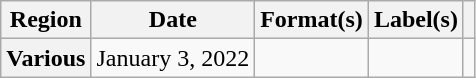<table class="wikitable plainrowheaders">
<tr>
<th scope="col">Region</th>
<th scope="col">Date</th>
<th scope="col">Format(s)</th>
<th scope="col">Label(s)</th>
<th scope="col"></th>
</tr>
<tr>
<th scope="row">Various</th>
<td>January 3, 2022</td>
<td></td>
<td></td>
<td style="text-align:center"></td>
</tr>
</table>
